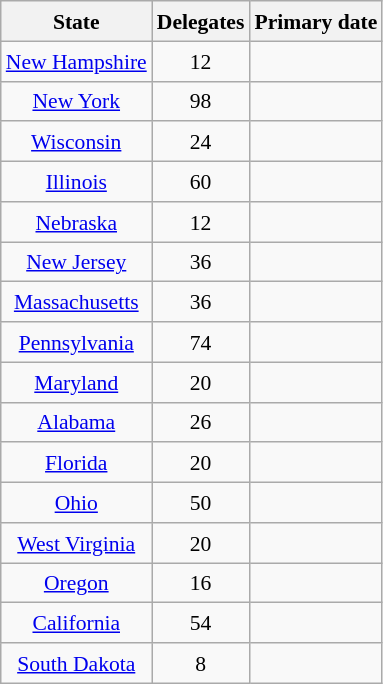<table class="wikitable sortable" style="text-align:center;font-size:90%;line-height:20px">
<tr>
<th>State</th>
<th>Delegates</th>
<th>Primary date</th>
</tr>
<tr>
<td><a href='#'>New Hampshire</a></td>
<td>12</td>
<td></td>
</tr>
<tr>
<td><a href='#'>New York</a></td>
<td>98</td>
<td></td>
</tr>
<tr>
<td><a href='#'>Wisconsin</a></td>
<td>24</td>
<td></td>
</tr>
<tr>
<td><a href='#'>Illinois</a></td>
<td>60</td>
<td></td>
</tr>
<tr>
<td><a href='#'>Nebraska</a></td>
<td>12</td>
<td></td>
</tr>
<tr>
<td><a href='#'>New Jersey</a></td>
<td>36</td>
<td></td>
</tr>
<tr>
<td><a href='#'>Massachusetts</a></td>
<td>36</td>
<td></td>
</tr>
<tr>
<td><a href='#'>Pennsylvania</a></td>
<td>74</td>
<td></td>
</tr>
<tr>
<td><a href='#'>Maryland</a></td>
<td>20</td>
<td></td>
</tr>
<tr>
<td><a href='#'>Alabama</a></td>
<td>26</td>
<td></td>
</tr>
<tr>
<td><a href='#'>Florida</a></td>
<td>20</td>
<td></td>
</tr>
<tr>
<td><a href='#'>Ohio</a></td>
<td>50</td>
<td></td>
</tr>
<tr>
<td><a href='#'>West Virginia</a></td>
<td>20</td>
<td></td>
</tr>
<tr>
<td><a href='#'>Oregon</a></td>
<td>16</td>
<td></td>
</tr>
<tr>
<td><a href='#'>California</a></td>
<td>54</td>
<td></td>
</tr>
<tr>
<td><a href='#'>South Dakota</a></td>
<td>8</td>
<td></td>
</tr>
</table>
